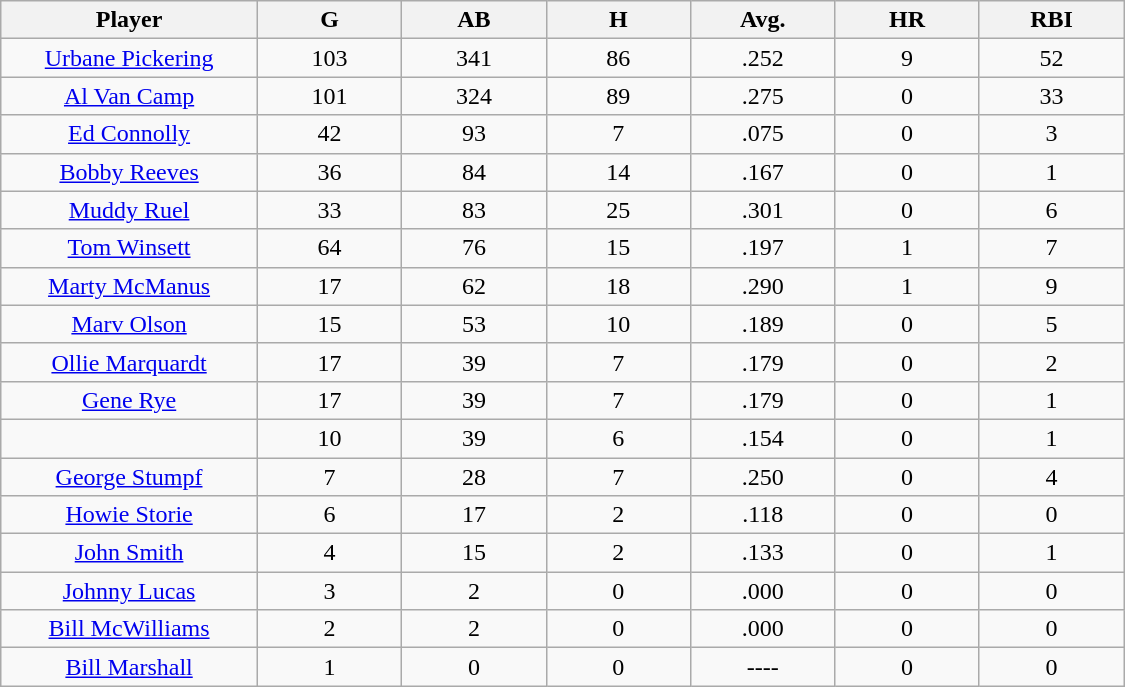<table class="wikitable sortable">
<tr>
<th bgcolor="#DDDDFF" width="16%">Player</th>
<th bgcolor="#DDDDFF" width="9%">G</th>
<th bgcolor="#DDDDFF" width="9%">AB</th>
<th bgcolor="#DDDDFF" width="9%">H</th>
<th bgcolor="#DDDDFF" width="9%">Avg.</th>
<th bgcolor="#DDDDFF" width="9%">HR</th>
<th bgcolor="#DDDDFF" width="9%">RBI</th>
</tr>
<tr align="center">
<td><a href='#'>Urbane Pickering</a></td>
<td>103</td>
<td>341</td>
<td>86</td>
<td>.252</td>
<td>9</td>
<td>52</td>
</tr>
<tr align="center">
<td><a href='#'>Al Van Camp</a></td>
<td>101</td>
<td>324</td>
<td>89</td>
<td>.275</td>
<td>0</td>
<td>33</td>
</tr>
<tr align="center">
<td><a href='#'>Ed Connolly</a></td>
<td>42</td>
<td>93</td>
<td>7</td>
<td>.075</td>
<td>0</td>
<td>3</td>
</tr>
<tr align="center">
<td><a href='#'>Bobby Reeves</a></td>
<td>36</td>
<td>84</td>
<td>14</td>
<td>.167</td>
<td>0</td>
<td>1</td>
</tr>
<tr align="center">
<td><a href='#'>Muddy Ruel</a></td>
<td>33</td>
<td>83</td>
<td>25</td>
<td>.301</td>
<td>0</td>
<td>6</td>
</tr>
<tr align="center">
<td><a href='#'>Tom Winsett</a></td>
<td>64</td>
<td>76</td>
<td>15</td>
<td>.197</td>
<td>1</td>
<td>7</td>
</tr>
<tr align="center">
<td><a href='#'>Marty McManus</a></td>
<td>17</td>
<td>62</td>
<td>18</td>
<td>.290</td>
<td>1</td>
<td>9</td>
</tr>
<tr align="center">
<td><a href='#'>Marv Olson</a></td>
<td>15</td>
<td>53</td>
<td>10</td>
<td>.189</td>
<td>0</td>
<td>5</td>
</tr>
<tr align="center">
<td><a href='#'>Ollie Marquardt</a></td>
<td>17</td>
<td>39</td>
<td>7</td>
<td>.179</td>
<td>0</td>
<td>2</td>
</tr>
<tr align="center">
<td><a href='#'>Gene Rye</a></td>
<td>17</td>
<td>39</td>
<td>7</td>
<td>.179</td>
<td>0</td>
<td>1</td>
</tr>
<tr align="center">
<td></td>
<td>10</td>
<td>39</td>
<td>6</td>
<td>.154</td>
<td>0</td>
<td>1</td>
</tr>
<tr align="center">
<td><a href='#'>George Stumpf</a></td>
<td>7</td>
<td>28</td>
<td>7</td>
<td>.250</td>
<td>0</td>
<td>4</td>
</tr>
<tr align="center">
<td><a href='#'>Howie Storie</a></td>
<td>6</td>
<td>17</td>
<td>2</td>
<td>.118</td>
<td>0</td>
<td>0</td>
</tr>
<tr align="center">
<td><a href='#'>John Smith</a></td>
<td>4</td>
<td>15</td>
<td>2</td>
<td>.133</td>
<td>0</td>
<td>1</td>
</tr>
<tr align="center">
<td><a href='#'>Johnny Lucas</a></td>
<td>3</td>
<td>2</td>
<td>0</td>
<td>.000</td>
<td>0</td>
<td>0</td>
</tr>
<tr align="center">
<td><a href='#'>Bill McWilliams</a></td>
<td>2</td>
<td>2</td>
<td>0</td>
<td>.000</td>
<td>0</td>
<td>0</td>
</tr>
<tr align="center">
<td><a href='#'>Bill Marshall</a></td>
<td>1</td>
<td>0</td>
<td>0</td>
<td>----</td>
<td>0</td>
<td>0</td>
</tr>
</table>
